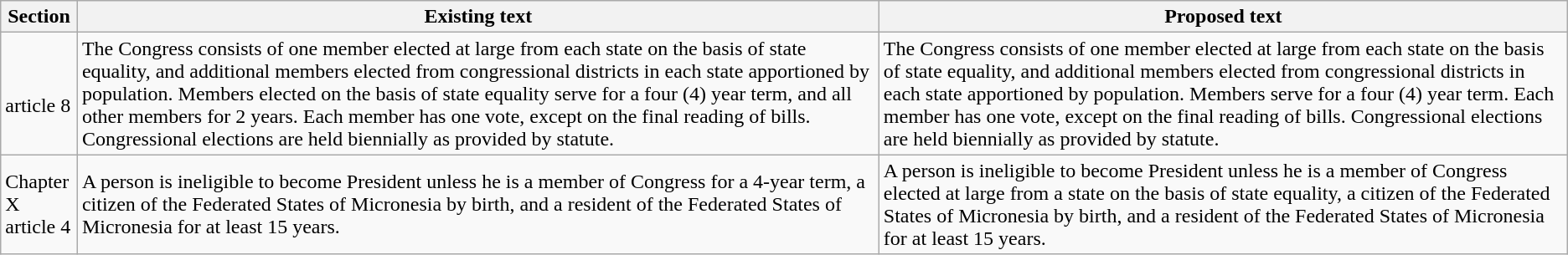<table class=wikitable>
<tr>
<th>Section</th>
<th>Existing text</th>
<th>Proposed text</th>
</tr>
<tr>
<td><br>article 8</td>
<td>The Congress consists of one member elected at large from each state on the basis of state equality, and additional members elected from congressional districts in each state apportioned by population. Members <span>elected on the basis of state equality</span> serve for a four (4) year term<span>, and all other members for 2 years</span>. Each member has one vote, except on the final reading of bills. Congressional elections are held biennially as provided by statute.</td>
<td>The Congress consists of one member elected at large from each state on the basis of state equality, and additional members elected from congressional districts in each state apportioned by population. Members serve for a four (4) year term. Each member has one vote, except on the final reading of bills. Congressional elections are held biennially as provided by statute.</td>
</tr>
<tr>
<td>Chapter X<br>article 4</td>
<td>A person is ineligible to become President unless he is a member of Congress <span>for a 4-year term</span>, a citizen of the Federated States of Micronesia by birth, and a resident of the Federated States of Micronesia for at least 15 years.</td>
<td>A person is ineligible to become President unless he is a member of Congress <span>elected at large from a state on the basis of state equality</span>, a citizen of the Federated States of Micronesia by birth, and a resident of the Federated States of Micronesia for at least 15 years.</td>
</tr>
</table>
